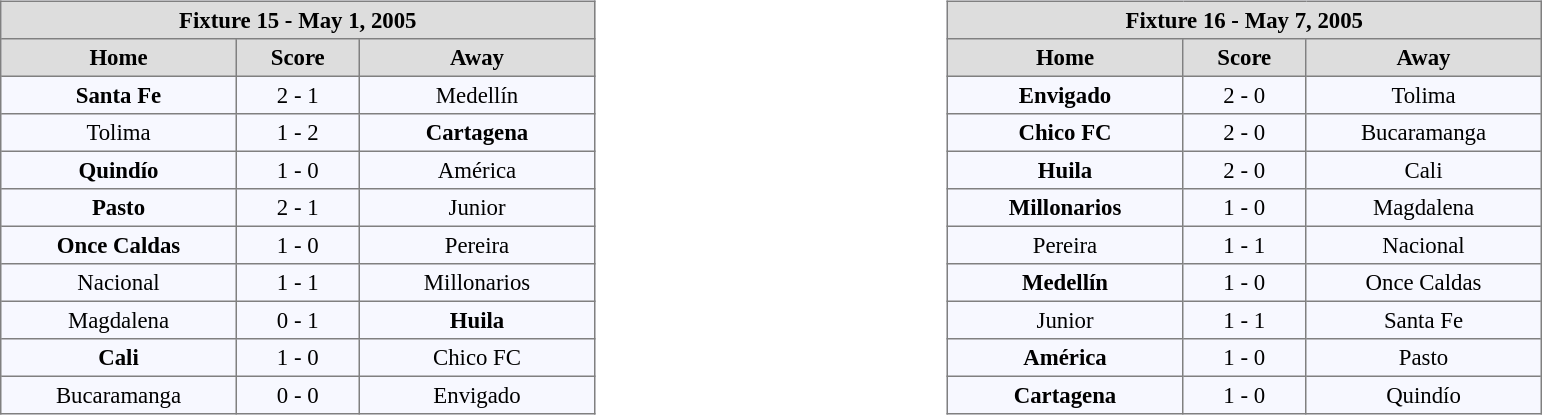<table width=100%>
<tr>
<td valign=top width=50% align=left><br><table align=center bgcolor="#f7f8ff" cellpadding="3" cellspacing="0" border="1" style="font-size: 95%; border: gray solid 1px; border-collapse: collapse;">
<tr align=center bgcolor=#DDDDDD style="color:black;">
<th colspan=3 align=center>Fixture 15 - May 1, 2005</th>
</tr>
<tr align=center bgcolor=#DDDDDD style="color:black;">
<th width="150">Home</th>
<th width="75">Score</th>
<th width="150">Away</th>
</tr>
<tr align=center>
<td><strong>Santa Fe</strong></td>
<td>2 - 1</td>
<td>Medellín</td>
</tr>
<tr align=center>
<td>Tolima</td>
<td>1 - 2</td>
<td><strong>Cartagena</strong></td>
</tr>
<tr align=center>
<td><strong>Quindío</strong></td>
<td>1 - 0</td>
<td>América</td>
</tr>
<tr align=center>
<td><strong>Pasto</strong></td>
<td>2 - 1</td>
<td>Junior</td>
</tr>
<tr align=center>
<td><strong>Once Caldas</strong></td>
<td>1 - 0</td>
<td>Pereira</td>
</tr>
<tr align=center>
<td>Nacional</td>
<td>1 - 1</td>
<td>Millonarios</td>
</tr>
<tr align=center>
<td>Magdalena</td>
<td>0 - 1</td>
<td><strong>Huila</strong></td>
</tr>
<tr align=center>
<td><strong>Cali</strong></td>
<td>1 - 0</td>
<td>Chico FC</td>
</tr>
<tr align=center>
<td>Bucaramanga</td>
<td>0 - 0</td>
<td>Envigado</td>
</tr>
</table>
</td>
<td valign=top width=50% align=left><br><table align=center bgcolor="#f7f8ff" cellpadding="3" cellspacing="0" border="1" style="font-size: 95%; border: gray solid 1px; border-collapse: collapse;">
<tr align=center bgcolor=#DDDDDD style="color:black;">
<th colspan=3 align=center>Fixture 16 - May 7, 2005</th>
</tr>
<tr align=center bgcolor=#DDDDDD style="color:black;">
<th width="150">Home</th>
<th width="75">Score</th>
<th width="150">Away</th>
</tr>
<tr align=center>
<td><strong>Envigado</strong></td>
<td>2 - 0</td>
<td>Tolima</td>
</tr>
<tr align=center>
<td><strong>Chico FC</strong></td>
<td>2 - 0</td>
<td>Bucaramanga</td>
</tr>
<tr align=center>
<td><strong>Huila</strong></td>
<td>2 - 0</td>
<td>Cali</td>
</tr>
<tr align=center>
<td><strong>Millonarios</strong></td>
<td>1 - 0</td>
<td>Magdalena</td>
</tr>
<tr align=center>
<td>Pereira</td>
<td>1 - 1</td>
<td>Nacional</td>
</tr>
<tr align=center>
<td><strong>Medellín</strong></td>
<td>1 - 0</td>
<td>Once Caldas</td>
</tr>
<tr align=center>
<td>Junior</td>
<td>1 - 1</td>
<td>Santa Fe</td>
</tr>
<tr align=center>
<td><strong>América</strong></td>
<td>1 - 0</td>
<td>Pasto</td>
</tr>
<tr align=center>
<td><strong>Cartagena</strong></td>
<td>1 - 0</td>
<td>Quindío</td>
</tr>
</table>
</td>
</tr>
</table>
